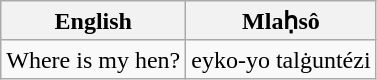<table class="wikitable">
<tr>
<th>English</th>
<th>Mlaḥsô</th>
</tr>
<tr>
<td>Where is my hen?</td>
<td>eyko-yo talġuntézi</td>
</tr>
</table>
